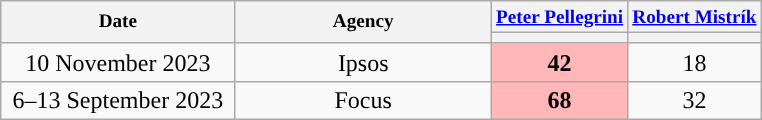<table class="wikitable" style="text-align:center;">
<tr style="font-size:80%;">
<th style="width:150px;" rowspan="2">Date</th>
<th style="width:165px;" rowspan="2">Agency</th>
<th><a href='#'>Peter Pellegrini</a></th>
<th><a href='#'>Robert Mistrík</a></th>
</tr>
<tr>
<th style="background:"></th>
<th style="background:"></th>
</tr>
<tr>
<td>10 November 2023</td>
<td>Ipsos</td>
<td style="background:#FFB7B7;"><strong>42</strong></td>
<td>18</td>
</tr>
<tr>
<td>6–13 September 2023</td>
<td>Focus</td>
<td style="background:#FFB7B7;"><strong>68</strong></td>
<td>32</td>
</tr>
</table>
